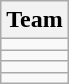<table class="wikitable">
<tr>
<th>Team</th>
</tr>
<tr>
<td></td>
</tr>
<tr>
<td></td>
</tr>
<tr>
<td></td>
</tr>
<tr>
<td></td>
</tr>
</table>
